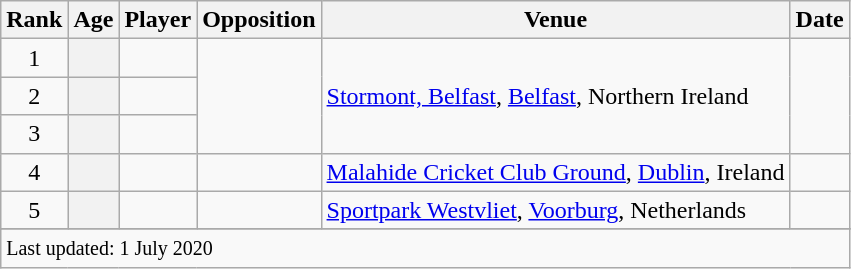<table class="wikitable plainrowheaders sortable">
<tr>
<th scope=col>Rank</th>
<th scope=col>Age</th>
<th scope=col>Player</th>
<th scope=col>Opposition</th>
<th scope=col>Venue</th>
<th scope=col>Date</th>
</tr>
<tr>
<td align=center>1</td>
<th scope=row style=text-align:center;></th>
<td></td>
<td rowspan=3></td>
<td rowspan=3><a href='#'>Stormont, Belfast</a>, <a href='#'>Belfast</a>, Northern Ireland</td>
<td rowspan=3></td>
</tr>
<tr>
<td align=center>2</td>
<th scope=row style=text-align:center;></th>
<td></td>
</tr>
<tr>
<td align=center>3</td>
<th scope=row style=text-align:center;></th>
<td></td>
</tr>
<tr>
<td align=center>4</td>
<th scope=row style=text-align:center;></th>
<td></td>
<td></td>
<td><a href='#'>Malahide Cricket Club Ground</a>, <a href='#'>Dublin</a>, Ireland</td>
<td></td>
</tr>
<tr>
<td align=center>5</td>
<th scope=row style=text-align:center;></th>
<td></td>
<td></td>
<td><a href='#'>Sportpark Westvliet</a>, <a href='#'>Voorburg</a>, Netherlands</td>
<td></td>
</tr>
<tr>
</tr>
<tr class=sortbottom>
<td colspan=7><small>Last updated: 1 July 2020</small></td>
</tr>
</table>
